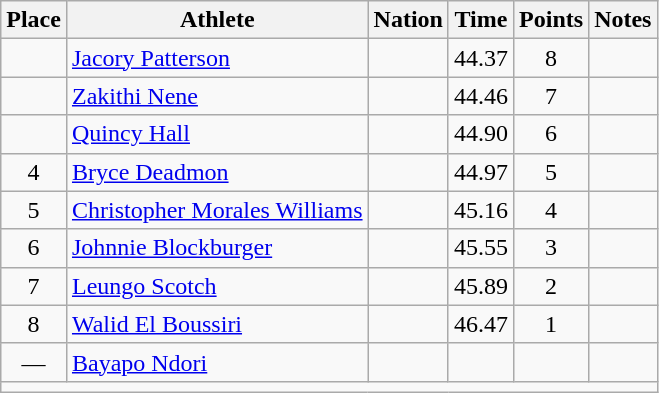<table class="wikitable mw-datatable sortable" style="text-align:center;">
<tr>
<th scope="col">Place</th>
<th scope="col">Athlete</th>
<th scope="col">Nation</th>
<th scope="col">Time</th>
<th scope="col">Points</th>
<th scope="col">Notes</th>
</tr>
<tr>
<td></td>
<td align="left"><a href='#'>Jacory Patterson</a></td>
<td align="left"></td>
<td>44.37</td>
<td>8</td>
<td></td>
</tr>
<tr>
<td></td>
<td align="left"><a href='#'>Zakithi Nene</a></td>
<td align="left"></td>
<td>44.46</td>
<td>7</td>
<td></td>
</tr>
<tr>
<td></td>
<td align="left"><a href='#'>Quincy Hall</a></td>
<td align="left"></td>
<td>44.90</td>
<td>6</td>
<td></td>
</tr>
<tr>
<td>4</td>
<td align="left"><a href='#'>Bryce Deadmon</a></td>
<td align="left"></td>
<td>44.97</td>
<td>5</td>
<td></td>
</tr>
<tr>
<td>5</td>
<td align="left"><a href='#'>Christopher Morales Williams</a></td>
<td align="left"></td>
<td>45.16</td>
<td>4</td>
<td></td>
</tr>
<tr>
<td>6</td>
<td align="left"><a href='#'>Johnnie Blockburger</a></td>
<td align="left"></td>
<td>45.55</td>
<td>3</td>
<td></td>
</tr>
<tr>
<td>7</td>
<td align="left"><a href='#'>Leungo Scotch</a></td>
<td align="left"></td>
<td>45.89</td>
<td>2</td>
<td></td>
</tr>
<tr>
<td>8</td>
<td align="left"><a href='#'>Walid El Boussiri</a></td>
<td align="left"></td>
<td>46.47</td>
<td>1</td>
<td></td>
</tr>
<tr>
<td>—</td>
<td align="left"><a href='#'>Bayapo Ndori</a></td>
<td align="left"></td>
<td></td>
<td></td>
<td></td>
</tr>
<tr class="sortbottom">
<td colspan="6"></td>
</tr>
</table>
